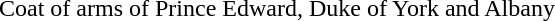<table border="0" align="center" width="80%">
<tr>
<th width=25%></th>
</tr>
<tr>
<td style="text-align: center;">Coat of arms of Prince Edward, Duke of York and Albany</td>
</tr>
</table>
